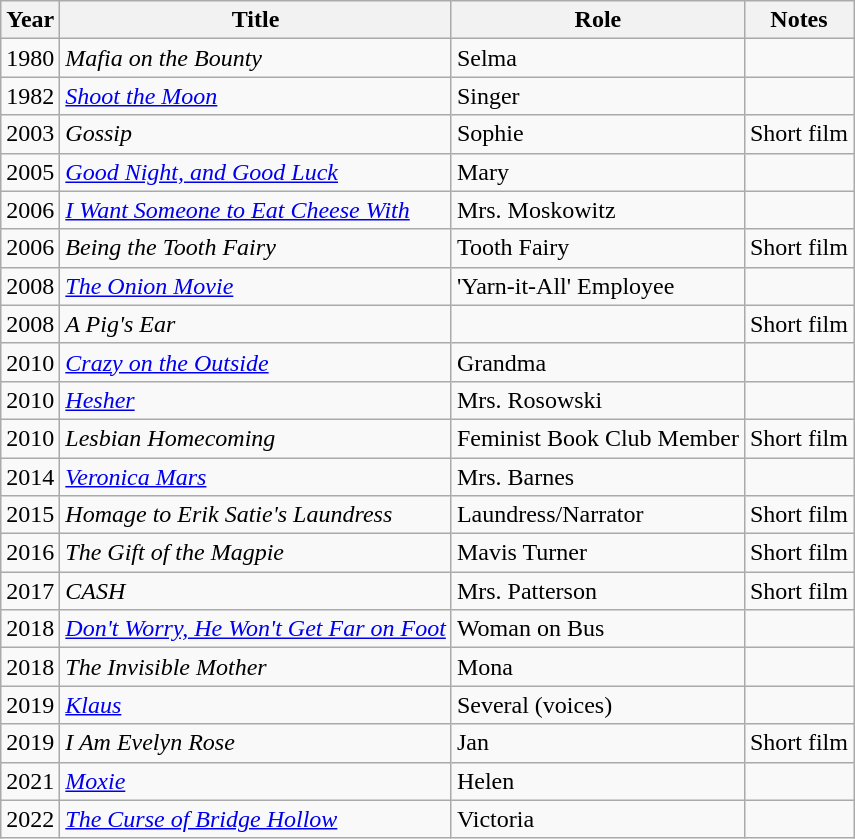<table class="wikitable sortable">
<tr>
<th>Year</th>
<th>Title</th>
<th>Role</th>
<th>Notes</th>
</tr>
<tr>
<td>1980</td>
<td><em>Mafia on the Bounty</em></td>
<td>Selma</td>
<td></td>
</tr>
<tr>
<td>1982</td>
<td><em><a href='#'>Shoot the Moon</a></em></td>
<td>Singer</td>
<td></td>
</tr>
<tr>
<td>2003</td>
<td><em>Gossip</em></td>
<td>Sophie</td>
<td>Short film</td>
</tr>
<tr>
<td>2005</td>
<td><em><a href='#'>Good Night, and Good Luck</a></em></td>
<td>Mary</td>
<td></td>
</tr>
<tr>
<td>2006</td>
<td><em><a href='#'>I Want Someone to Eat Cheese With</a></em></td>
<td>Mrs. Moskowitz</td>
<td></td>
</tr>
<tr>
<td>2006</td>
<td><em>Being the Tooth Fairy</em></td>
<td>Tooth Fairy</td>
<td>Short film</td>
</tr>
<tr>
<td>2008</td>
<td><em><a href='#'>The Onion Movie</a></em></td>
<td>'Yarn-it-All' Employee</td>
<td></td>
</tr>
<tr>
<td>2008</td>
<td><em>A Pig's Ear</em></td>
<td></td>
<td>Short film</td>
</tr>
<tr>
<td>2010</td>
<td><em><a href='#'>Crazy on the Outside</a></em></td>
<td>Grandma</td>
<td></td>
</tr>
<tr>
<td>2010</td>
<td><em><a href='#'>Hesher</a></em></td>
<td>Mrs. Rosowski</td>
<td></td>
</tr>
<tr>
<td>2010</td>
<td><em>Lesbian Homecoming</em></td>
<td>Feminist Book Club Member</td>
<td>Short film</td>
</tr>
<tr>
<td>2014</td>
<td><em><a href='#'>Veronica Mars</a></em></td>
<td>Mrs. Barnes</td>
<td></td>
</tr>
<tr>
<td>2015</td>
<td><em>Homage to Erik Satie's Laundress</em></td>
<td>Laundress/Narrator</td>
<td>Short film</td>
</tr>
<tr>
<td>2016</td>
<td><em>The Gift of the Magpie</em></td>
<td>Mavis Turner</td>
<td>Short film</td>
</tr>
<tr>
<td>2017</td>
<td><em>CASH</em></td>
<td>Mrs. Patterson</td>
<td>Short film</td>
</tr>
<tr>
<td>2018</td>
<td><em><a href='#'>Don't Worry, He Won't Get Far on Foot</a></em></td>
<td>Woman on Bus</td>
<td></td>
</tr>
<tr>
<td>2018</td>
<td><em>The Invisible Mother</em></td>
<td>Mona</td>
<td></td>
</tr>
<tr>
<td>2019</td>
<td><em><a href='#'>Klaus</a></em></td>
<td>Several (voices)</td>
<td></td>
</tr>
<tr>
<td>2019</td>
<td><em>I Am Evelyn Rose</em></td>
<td>Jan</td>
<td>Short film</td>
</tr>
<tr>
<td>2021</td>
<td><em><a href='#'>Moxie</a></em></td>
<td>Helen</td>
<td></td>
</tr>
<tr>
<td>2022</td>
<td><em><a href='#'>The Curse of Bridge Hollow</a></em></td>
<td>Victoria</td>
<td></td>
</tr>
</table>
